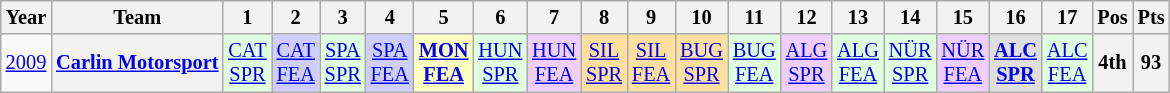<table class="wikitable" style="text-align:center; font-size:85%">
<tr>
<th>Year</th>
<th>Team</th>
<th>1</th>
<th>2</th>
<th>3</th>
<th>4</th>
<th>5</th>
<th>6</th>
<th>7</th>
<th>8</th>
<th>9</th>
<th>10</th>
<th>11</th>
<th>12</th>
<th>13</th>
<th>14</th>
<th>15</th>
<th>16</th>
<th>17</th>
<th>Pos</th>
<th>Pts</th>
</tr>
<tr>
<td><a href='#'>2009</a></td>
<th nowrap><a href='#'>Carlin Motorsport</a></th>
<td style="background:#dfffdf;"><a href='#'>CAT<br>SPR</a><br></td>
<td style="background:#cfcfff;"><a href='#'>CAT<br>FEA</a><br></td>
<td style="background:#dfffdf;"><a href='#'>SPA<br>SPR</a><br></td>
<td style="background:#cfcfff;"><a href='#'>SPA<br>FEA</a><br></td>
<td style="background:#fbffbf;"><strong><a href='#'>MON<br>FEA</a></strong><br></td>
<td style="background:#dfffdf;"><a href='#'>HUN<br>SPR</a><br></td>
<td style="background:#efcfff;"><a href='#'>HUN<br>FEA</a><br></td>
<td style="background:#ffdf9f;"><a href='#'>SIL<br>SPR</a><br></td>
<td style="background:#ffdf9f;"><a href='#'>SIL<br>FEA</a><br></td>
<td style="background:#ffdf9f;"><a href='#'>BUG<br>SPR</a><br></td>
<td style="background:#dfffdf;"><a href='#'>BUG<br>FEA</a><br></td>
<td style="background:#efcfff;"><a href='#'>ALG<br>SPR</a><br></td>
<td style="background:#dfffdf;"><a href='#'>ALG<br>FEA</a> <br></td>
<td style="background:#dfffdf;"><a href='#'>NÜR<br>SPR</a><br></td>
<td style="background:#efcfff;"><a href='#'>NÜR<br>FEA</a><br></td>
<td style="background:#dfdfdf;"><strong><a href='#'>ALC<br>SPR</a></strong><br></td>
<td style="background:#dfffdf;"><a href='#'>ALC<br>FEA</a><br></td>
<th>4th</th>
<th>93</th>
</tr>
</table>
